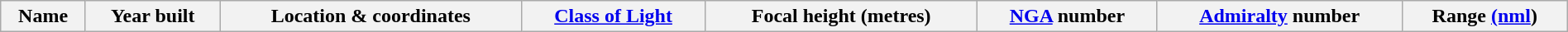<table class="wikitable sortable" style="width:100%">
<tr>
<th>Name</th>
<th>Year built</th>
<th>Location & coordinates</th>
<th><a href='#'>Class of Light</a></th>
<th>Focal height (metres)</th>
<th><a href='#'>NGA</a> number</th>
<th><a href='#'>Admiralty</a> number</th>
<th>Range <a href='#'>(nml</a>)<br>




























</th>
</tr>
</table>
